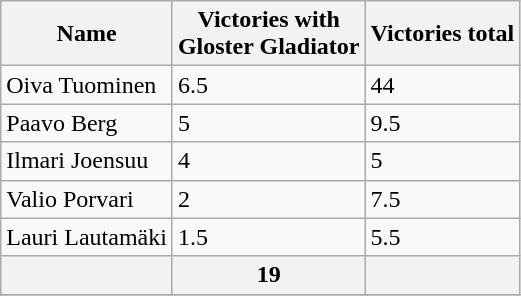<table class="wikitable" border="1">
<tr>
<th>Name</th>
<th>Victories with<br>Gloster Gladiator</th>
<th>Victories total</th>
</tr>
<tr>
<td>Oiva Tuominen</td>
<td>6.5</td>
<td>44</td>
</tr>
<tr>
<td>Paavo Berg</td>
<td>5</td>
<td>9.5</td>
</tr>
<tr>
<td>Ilmari Joensuu</td>
<td>4</td>
<td>5</td>
</tr>
<tr>
<td>Valio Porvari</td>
<td>2</td>
<td>7.5</td>
</tr>
<tr>
<td>Lauri Lautamäki</td>
<td>1.5</td>
<td>5.5</td>
</tr>
<tr>
<th></th>
<th>19</th>
<th></th>
</tr>
<tr>
</tr>
</table>
